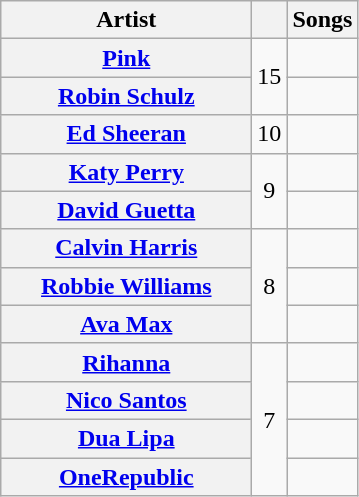<table class="wikitable plainrowheaders">
<tr>
<th style="width:10em;">Artist</th>
<th></th>
<th>Songs</th>
</tr>
<tr>
<th scope="row"><a href='#'>Pink</a></th>
<td style="text-align:center;" rowspan=2>15</td>
<td></td>
</tr>
<tr>
<th scope="row"><a href='#'>Robin Schulz</a></th>
<td></td>
</tr>
<tr>
<th scope="row"><a href='#'>Ed Sheeran</a></th>
<td style="text-align:center;">10</td>
<td></td>
</tr>
<tr>
<th scope="row"><a href='#'>Katy Perry</a></th>
<td style="text-align:center;" rowspan=2>9</td>
<td></td>
</tr>
<tr>
<th scope="row"><a href='#'>David Guetta</a></th>
<td></td>
</tr>
<tr>
<th scope="row"><a href='#'>Calvin Harris</a></th>
<td style="text-align:center;" rowspan="3">8</td>
<td></td>
</tr>
<tr>
<th scope="row"><a href='#'>Robbie Williams</a></th>
<td></td>
</tr>
<tr>
<th scope="row"><a href='#'>Ava Max</a></th>
<td></td>
</tr>
<tr>
<th scope="row"><a href='#'>Rihanna</a></th>
<td style="text-align:center;" rowspan=4>7</td>
<td></td>
</tr>
<tr>
<th scope="row"><a href='#'>Nico Santos</a></th>
<td></td>
</tr>
<tr>
<th scope="row"><a href='#'>Dua Lipa</a></th>
<td></td>
</tr>
<tr>
<th scope="row"><a href='#'>OneRepublic</a></th>
<td><br></td>
</tr>
</table>
